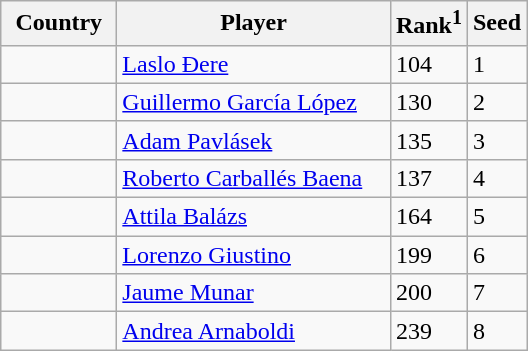<table class="sortable wikitable">
<tr>
<th width="70">Country</th>
<th width="175">Player</th>
<th>Rank<sup>1</sup></th>
<th>Seed</th>
</tr>
<tr>
<td></td>
<td><a href='#'>Laslo Đere</a></td>
<td>104</td>
<td>1</td>
</tr>
<tr>
<td></td>
<td><a href='#'>Guillermo García López</a></td>
<td>130</td>
<td>2</td>
</tr>
<tr>
<td></td>
<td><a href='#'>Adam Pavlásek</a></td>
<td>135</td>
<td>3</td>
</tr>
<tr>
<td></td>
<td><a href='#'>Roberto Carballés Baena</a></td>
<td>137</td>
<td>4</td>
</tr>
<tr>
<td></td>
<td><a href='#'>Attila Balázs</a></td>
<td>164</td>
<td>5</td>
</tr>
<tr>
<td></td>
<td><a href='#'>Lorenzo Giustino</a></td>
<td>199</td>
<td>6</td>
</tr>
<tr>
<td></td>
<td><a href='#'>Jaume Munar</a></td>
<td>200</td>
<td>7</td>
</tr>
<tr>
<td></td>
<td><a href='#'>Andrea Arnaboldi</a></td>
<td>239</td>
<td>8</td>
</tr>
</table>
